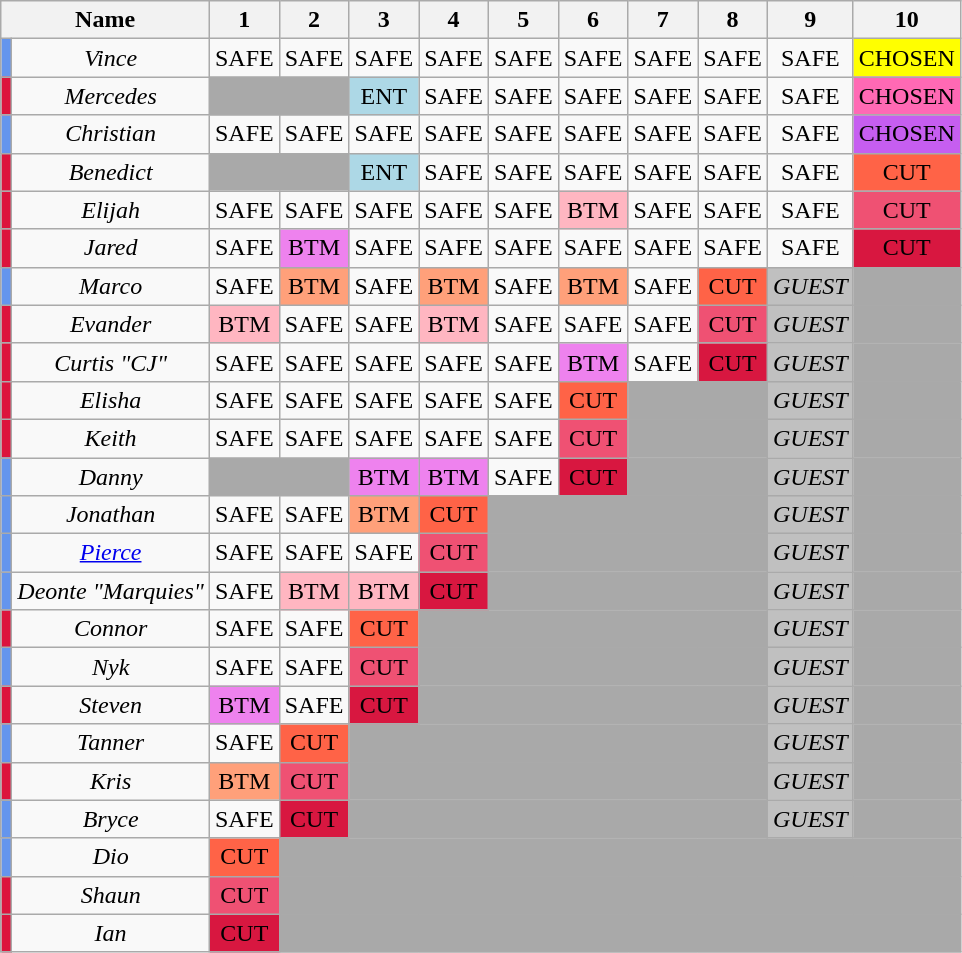<table class="wikitable sortable" style="text-align:center">
<tr>
<th colspan=2>Name</th>
<th>1</th>
<th>2</th>
<th>3</th>
<th>4</th>
<th>5</th>
<th>6</th>
<th>7</th>
<th>8</th>
<th>9</th>
<th>10</th>
</tr>
<tr>
<td style="background:#6495ED"></td>
<td><em>Vince</em></td>
<td>SAFE</td>
<td>SAFE</td>
<td>SAFE</td>
<td>SAFE</td>
<td>SAFE</td>
<td>SAFE</td>
<td>SAFE</td>
<td>SAFE</td>
<td>SAFE</td>
<td style="background:yellow">CHOSEN</td>
</tr>
<tr>
<td style="background:crimson"></td>
<td><em>Mercedes</em></td>
<td colspan="2" style="background:darkgrey"></td>
<td style="background:lightblue">ENT</td>
<td>SAFE</td>
<td>SAFE</td>
<td>SAFE</td>
<td>SAFE</td>
<td>SAFE</td>
<td>SAFE</td>
<td style="background:hotpink">CHOSEN</td>
</tr>
<tr>
<td style="background:#6495ED"></td>
<td><em>Christian</em></td>
<td>SAFE</td>
<td>SAFE</td>
<td>SAFE</td>
<td>SAFE</td>
<td>SAFE</td>
<td>SAFE</td>
<td>SAFE</td>
<td>SAFE</td>
<td>SAFE</td>
<td style="background:#C65EF0">CHOSEN</td>
</tr>
<tr>
<td style="background:crimson"></td>
<td><em>Benedict</em></td>
<td colspan="2" style="background:darkgrey"></td>
<td style="background:lightblue">ENT</td>
<td>SAFE</td>
<td>SAFE</td>
<td>SAFE</td>
<td>SAFE</td>
<td>SAFE</td>
<td>SAFE</td>
<td style="background:tomato">CUT</td>
</tr>
<tr>
<td style="background:crimson"></td>
<td><em>Elijah</em></td>
<td>SAFE</td>
<td>SAFE</td>
<td>SAFE</td>
<td>SAFE</td>
<td>SAFE</td>
<td style="background:lightpink">BTM</td>
<td>SAFE</td>
<td>SAFE</td>
<td>SAFE</td>
<td style="background:#EF5173">CUT</td>
</tr>
<tr>
<td style="background:crimson"></td>
<td><em>Jared</em></td>
<td>SAFE</td>
<td style="background:violet">BTM</td>
<td>SAFE</td>
<td>SAFE</td>
<td>SAFE</td>
<td>SAFE</td>
<td>SAFE</td>
<td>SAFE</td>
<td>SAFE</td>
<td style="background:#D81740">CUT</td>
</tr>
<tr>
<td style="background:#6495ED"></td>
<td><em>Marco</em></td>
<td>SAFE</td>
<td style="background:lightsalmon">BTM</td>
<td>SAFE</td>
<td style="background:lightsalmon">BTM</td>
<td>SAFE</td>
<td style="background:lightsalmon">BTM</td>
<td>SAFE</td>
<td style="background:tomato">CUT</td>
<td style="background:silver"><em>GUEST</em></td>
<td colspan="1" style="background:darkgray"></td>
</tr>
<tr>
<td style="background:crimson"></td>
<td><em>Evander</em></td>
<td style="background:lightpink">BTM</td>
<td>SAFE</td>
<td>SAFE</td>
<td style="background:lightpink">BTM</td>
<td>SAFE</td>
<td>SAFE</td>
<td>SAFE</td>
<td style="background:#EF5173">CUT</td>
<td style="background:silver"><em>GUEST</em></td>
<td colspan="1" style="background:darkgray"></td>
</tr>
<tr>
<td style="background:crimson"></td>
<td><em>Curtis "CJ"</em></td>
<td>SAFE</td>
<td>SAFE</td>
<td>SAFE</td>
<td>SAFE</td>
<td>SAFE</td>
<td style="background:violet">BTM</td>
<td>SAFE</td>
<td style="background:#D81740">CUT</td>
<td style="background:silver"><em>GUEST</em></td>
<td colspan="1" style="background:darkgray"></td>
</tr>
<tr>
<td style="background:crimson"></td>
<td><em>Elisha</em></td>
<td>SAFE</td>
<td>SAFE</td>
<td>SAFE</td>
<td>SAFE</td>
<td>SAFE</td>
<td style="background:tomato">CUT</td>
<td colspan="2" style="background:darkgray"></td>
<td style="background:silver"><em>GUEST</em></td>
<td colspan="1" style="background:darkgray"></td>
</tr>
<tr>
<td style="background:crimson"></td>
<td><em>Keith</em></td>
<td>SAFE</td>
<td>SAFE</td>
<td>SAFE</td>
<td>SAFE</td>
<td>SAFE</td>
<td style="background:#EF5173">CUT</td>
<td colspan="2" style="background:darkgray"></td>
<td style="background:silver"><em>GUEST</em></td>
<td colspan="1" style="background:darkgray"></td>
</tr>
<tr>
<td style="background:#6495ED"></td>
<td><em>Danny</em></td>
<td colspan="2" style="background:darkgrey"></td>
<td style="background:violet">BTM</td>
<td style="background:violet">BTM</td>
<td>SAFE</td>
<td style="background:#D81740">CUT</td>
<td colspan="2" style="background:darkgray"></td>
<td style="background:silver"><em>GUEST</em></td>
<td colspan="1" style="background:darkgray"></td>
</tr>
<tr>
<td style="background:#6495ED"></td>
<td><em>Jonathan</em></td>
<td>SAFE</td>
<td>SAFE</td>
<td style="background:lightsalmon">BTM</td>
<td style="background:tomato">CUT</td>
<td colspan="4" style="background:darkgray"></td>
<td style="background:silver"><em>GUEST</em></td>
<td colspan="1" style="background:darkgray"></td>
</tr>
<tr>
<td style="background:#6495ED"></td>
<td><em><a href='#'>Pierce</a></em></td>
<td>SAFE</td>
<td>SAFE</td>
<td>SAFE</td>
<td style="background:#EF5173">CUT</td>
<td colspan="4" style="background:darkgray"></td>
<td style="background:silver"><em>GUEST</em></td>
<td colspan="1" style="background:darkgray"></td>
</tr>
<tr>
<td style="background:#6495ED"></td>
<td><em>Deonte "Marquies"</em></td>
<td>SAFE</td>
<td style="background:lightpink">BTM</td>
<td style="background:lightpink">BTM</td>
<td style="background:#D81740">CUT</td>
<td colspan="4" style="background:darkgray"></td>
<td style="background:silver"><em>GUEST</em></td>
<td colspan="1" style="background:darkgray"></td>
</tr>
<tr>
<td style="background:crimson"></td>
<td><em>Connor</em></td>
<td>SAFE</td>
<td>SAFE</td>
<td style="background:tomato">CUT</td>
<td colspan="5" style="background:darkgray"></td>
<td style="background:silver"><em>GUEST</em></td>
<td colspan="1" style="background:darkgray"></td>
</tr>
<tr>
<td style="background:#6495ED"></td>
<td><em>Nyk</em></td>
<td>SAFE</td>
<td>SAFE</td>
<td style="background:#EF5173">CUT</td>
<td colspan="5" style="background:darkgray"></td>
<td style="background:silver"><em>GUEST</em></td>
<td colspan="1" style="background:darkgray"></td>
</tr>
<tr>
<td style="background:crimson"></td>
<td><em>Steven</em></td>
<td style="background:violet">BTM</td>
<td>SAFE</td>
<td style="background:#D81740">CUT</td>
<td colspan="5" style="background:darkgray"></td>
<td style="background:silver"><em>GUEST</em></td>
<td colspan="1" style="background:darkgray"></td>
</tr>
<tr>
<td style="background:#6495ED"></td>
<td><em>Tanner</em></td>
<td>SAFE</td>
<td style="background:tomato">CUT</td>
<td colspan="6" style="background:darkgray"></td>
<td style="background:silver"><em>GUEST</em></td>
<td colspan="1" style="background:darkgray"></td>
</tr>
<tr>
<td style="background:crimson"></td>
<td><em>Kris</em></td>
<td style="background:lightsalmon">BTM</td>
<td style="background:#EF5173">CUT</td>
<td colspan="6" style="background:darkgray"></td>
<td style="background:silver"><em>GUEST</em></td>
<td colspan="1" style="background:darkgray"></td>
</tr>
<tr>
<td style="background:#6495ED"></td>
<td><em>Bryce</em></td>
<td>SAFE</td>
<td style="background:#D81740">CUT</td>
<td colspan="6" style="background:darkgray"></td>
<td style="background:silver"><em>GUEST</em></td>
<td colspan="1" style="background:darkgray"></td>
</tr>
<tr>
<td style="background:#6495ED"></td>
<td><em>Dio</em></td>
<td style="background:tomato">CUT</td>
<td colspan="9" style="background:darkgray"></td>
</tr>
<tr>
<td style="background:crimson"></td>
<td><em>Shaun</em></td>
<td style="background:#EF5173">CUT</td>
<td colspan="9" style="background:darkgray"></td>
</tr>
<tr>
<td style="background:crimson"></td>
<td><em>Ian</em></td>
<td style="background:#D81740">CUT</td>
<td colspan="9" style="background:darkgray"></td>
</tr>
</table>
